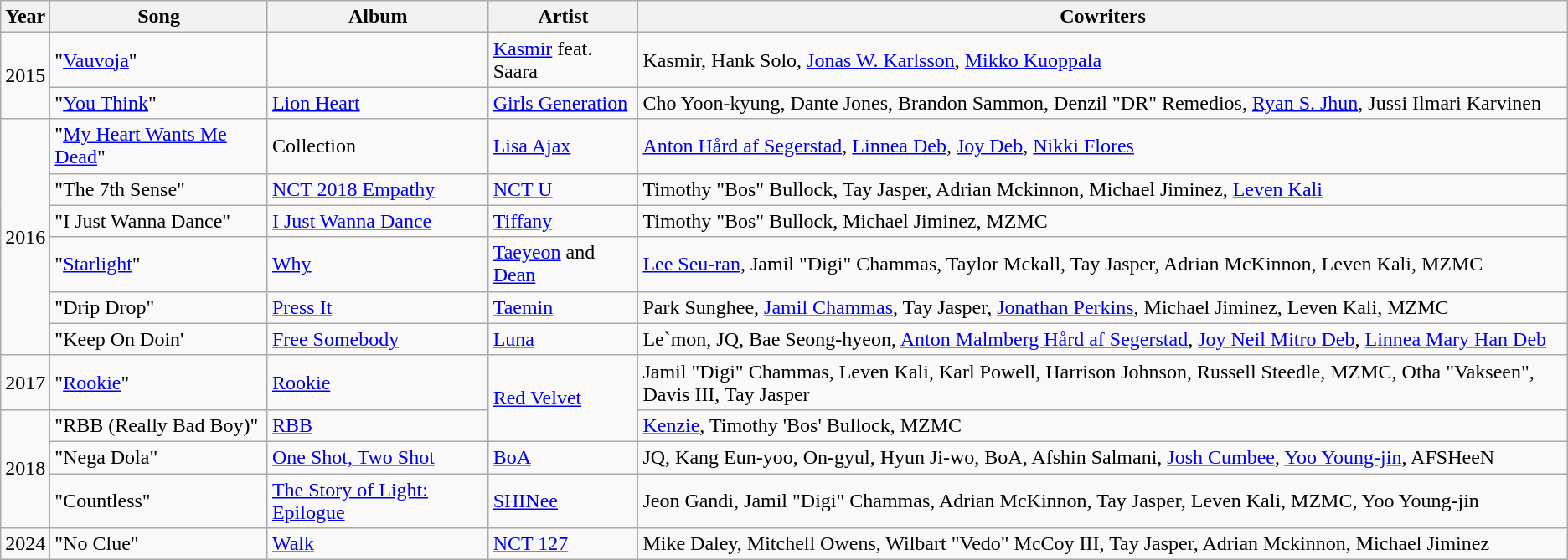<table class="wikitable">
<tr>
<th>Year</th>
<th>Song</th>
<th>Album</th>
<th>Artist</th>
<th>Cowriters</th>
</tr>
<tr>
<td rowspan=2>2015</td>
<td>"<a href='#'>Vauvoja</a>"</td>
<td></td>
<td><a href='#'>Kasmir</a> feat. Saara</td>
<td>Kasmir, Hank Solo, <a href='#'>Jonas W. Karlsson</a>, <a href='#'>Mikko Kuoppala</a></td>
</tr>
<tr>
<td>"<a href='#'>You Think</a>"</td>
<td><a href='#'>Lion Heart</a></td>
<td><a href='#'>Girls Generation</a></td>
<td>Cho Yoon-kyung, Dante Jones, Brandon Sammon, Denzil "DR" Remedios, <a href='#'>Ryan S. Jhun</a>, Jussi Ilmari Karvinen</td>
</tr>
<tr>
<td rowspan="6">2016</td>
<td>"<a href='#'>My Heart Wants Me Dead</a>"</td>
<td>Collection</td>
<td><a href='#'>Lisa Ajax</a></td>
<td><a href='#'>Anton Hård af Segerstad</a>, <a href='#'>Linnea Deb</a>, <a href='#'>Joy Deb</a>, <a href='#'>Nikki Flores</a></td>
</tr>
<tr>
<td>"The 7th Sense"</td>
<td><a href='#'>NCT 2018 Empathy</a></td>
<td><a href='#'>NCT U</a></td>
<td>Timothy "Bos" Bullock, Tay Jasper, Adrian Mckinnon, Michael Jiminez, <a href='#'>Leven Kali</a></td>
</tr>
<tr>
<td>"I Just Wanna Dance"</td>
<td><a href='#'>I Just Wanna Dance</a></td>
<td><a href='#'>Tiffany</a></td>
<td>Timothy "Bos" Bullock, Michael Jiminez, MZMC</td>
</tr>
<tr>
<td>"<a href='#'>Starlight</a>"</td>
<td><a href='#'>Why</a></td>
<td><a href='#'>Taeyeon</a> and <a href='#'>Dean</a></td>
<td><a href='#'>Lee Seu-ran</a>, Jamil "Digi" Chammas, Taylor Mckall, Tay Jasper, Adrian McKinnon, Leven Kali, MZMC</td>
</tr>
<tr>
<td>"Drip Drop"</td>
<td><a href='#'>Press It</a></td>
<td><a href='#'>Taemin</a></td>
<td>Park Sunghee, <a href='#'>Jamil Chammas</a>, Tay Jasper, <a href='#'>Jonathan Perkins</a>, Michael Jiminez, Leven Kali, MZMC</td>
</tr>
<tr>
<td>"Keep On Doin'</td>
<td><a href='#'>Free Somebody</a></td>
<td><a href='#'>Luna</a></td>
<td>Le`mon, JQ, Bae Seong-hyeon, <a href='#'>Anton Malmberg Hård af Segerstad</a>, <a href='#'>Joy Neil Mitro Deb</a>, <a href='#'>Linnea Mary Han Deb</a></td>
</tr>
<tr>
<td rowspan=1>2017</td>
<td>"<a href='#'>Rookie</a>"</td>
<td><a href='#'>Rookie</a></td>
<td rowspan="2"><a href='#'>Red Velvet</a></td>
<td>Jamil "Digi" Chammas, Leven Kali, Karl Powell, Harrison Johnson, Russell Steedle, MZMC, Otha "Vakseen", Davis III, Tay Jasper</td>
</tr>
<tr>
<td rowspan=3>2018</td>
<td>"RBB (Really Bad Boy)"</td>
<td><a href='#'>RBB</a></td>
<td><a href='#'>Kenzie</a>, Timothy 'Bos' Bullock, MZMC</td>
</tr>
<tr>
<td>"Nega Dola"</td>
<td><a href='#'>One Shot, Two Shot</a></td>
<td><a href='#'>BoA</a></td>
<td>JQ, Kang Eun-yoo, On-gyul, Hyun Ji-wo, BoA, Afshin Salmani, <a href='#'>Josh Cumbee</a>, <a href='#'>Yoo Young-jin</a>, AFSHeeN</td>
</tr>
<tr>
<td>"Countless"</td>
<td><a href='#'>The Story of Light: Epilogue</a></td>
<td><a href='#'>SHINee</a></td>
<td>Jeon Gandi, Jamil "Digi" Chammas, Adrian McKinnon, Tay Jasper, Leven Kali, MZMC, Yoo Young-jin</td>
</tr>
<tr>
<td>2024</td>
<td>"No Clue"</td>
<td><a href='#'>Walk</a></td>
<td><a href='#'>NCT 127</a></td>
<td>Mike Daley, Mitchell Owens, Wilbart "Vedo" McCoy III, Tay Jasper, Adrian Mckinnon, Michael Jiminez</td>
</tr>
</table>
